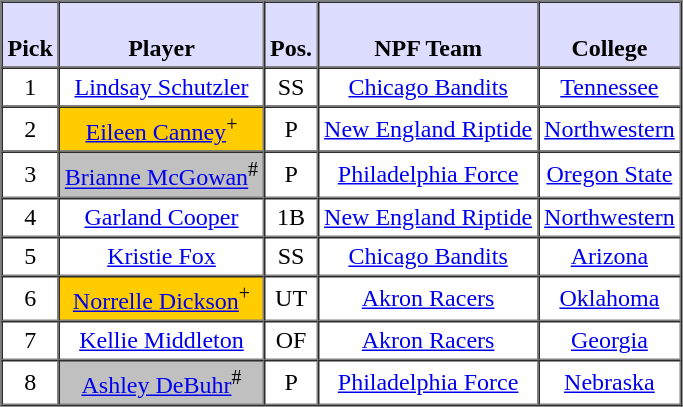<table style="text-align: center" border="1" cellpadding="3" cellspacing="0">
<tr>
<th style="background:#ddf;"><br>Pick</th>
<th style="background:#ddf;"><br>Player</th>
<th style="background:#ddf;"><br>Pos.</th>
<th style="background:#ddf;"><br>NPF Team</th>
<th style="background:#ddf;"><br>College</th>
</tr>
<tr>
<td>1</td>
<td><a href='#'>Lindsay Schutzler</a></td>
<td>SS</td>
<td><a href='#'>Chicago Bandits</a></td>
<td><a href='#'>Tennessee</a></td>
</tr>
<tr>
<td>2</td>
<td style="background:#FFCC00;"><a href='#'>Eileen Canney</a><sup>+</sup></td>
<td>P</td>
<td><a href='#'>New England Riptide</a></td>
<td><a href='#'>Northwestern</a></td>
</tr>
<tr>
<td>3</td>
<td style="background:#C0C0C0;"><a href='#'>Brianne McGowan</a><sup>#</sup></td>
<td>P</td>
<td><a href='#'>Philadelphia Force</a></td>
<td><a href='#'>Oregon State</a></td>
</tr>
<tr>
<td>4</td>
<td><a href='#'>Garland Cooper</a></td>
<td>1B</td>
<td><a href='#'>New England Riptide</a></td>
<td><a href='#'>Northwestern</a></td>
</tr>
<tr>
<td>5</td>
<td><a href='#'>Kristie Fox</a></td>
<td>SS</td>
<td><a href='#'>Chicago Bandits</a></td>
<td><a href='#'>Arizona</a></td>
</tr>
<tr>
<td>6</td>
<td style="background:#FFCC00;"><a href='#'>Norrelle Dickson</a><sup>+</sup></td>
<td>UT</td>
<td><a href='#'>Akron Racers</a></td>
<td><a href='#'>Oklahoma</a></td>
</tr>
<tr>
<td>7</td>
<td><a href='#'>Kellie Middleton</a></td>
<td>OF</td>
<td><a href='#'>Akron Racers</a></td>
<td><a href='#'>Georgia</a></td>
</tr>
<tr>
<td>8</td>
<td style="background:#C0C0C0;"><a href='#'>Ashley DeBuhr</a><sup>#</sup></td>
<td>P</td>
<td><a href='#'>Philadelphia Force</a></td>
<td><a href='#'>Nebraska</a></td>
</tr>
</table>
